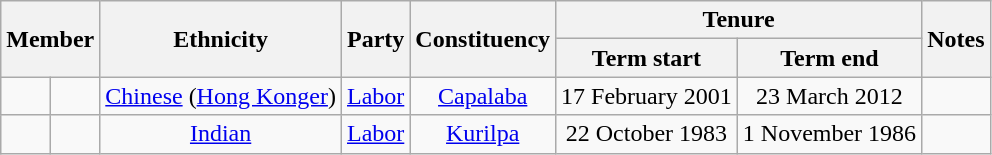<table class="wikitable sortable plainrowheaders" style="text-align: center;">
<tr>
<th colspan="2" rowspan="2" class="unsortable">Member</th>
<th rowspan="2">Ethnicity</th>
<th rowspan="2">Party</th>
<th rowspan="2">Constituency</th>
<th colspan="2">Tenure</th>
<th rowspan="2">Notes</th>
</tr>
<tr>
<th>Term start</th>
<th>Term end</th>
</tr>
<tr>
<td></td>
<td><strong></strong><br></td>
<td><a href='#'>Chinese</a> (<a href='#'>Hong Konger</a>)</td>
<td><a href='#'>Labor</a></td>
<td><a href='#'>Capalaba</a></td>
<td>17 February 2001</td>
<td>23 March 2012</td>
<td></td>
</tr>
<tr>
<td></td>
<td><strong></strong><br></td>
<td><a href='#'>Indian</a></td>
<td><a href='#'>Labor</a></td>
<td><a href='#'>Kurilpa</a></td>
<td>22 October 1983</td>
<td>1 November 1986</td>
<td></td>
</tr>
</table>
